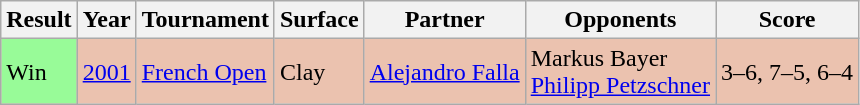<table class="sortable wikitable">
<tr>
<th>Result</th>
<th>Year</th>
<th>Tournament</th>
<th>Surface</th>
<th>Partner</th>
<th>Opponents</th>
<th>Score</th>
</tr>
<tr bgcolor=ebc2af>
<td bgcolor=98FB98>Win</td>
<td><a href='#'>2001</a></td>
<td><a href='#'>French Open</a></td>
<td>Clay</td>
<td> <a href='#'>Alejandro Falla</a></td>
<td> Markus Bayer<br> <a href='#'>Philipp Petzschner</a></td>
<td>3–6, 7–5, 6–4</td>
</tr>
</table>
